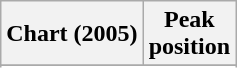<table class="wikitable plainrowheaders">
<tr>
<th scope="col">Chart (2005)</th>
<th scope="col">Peak<br>position</th>
</tr>
<tr>
</tr>
<tr>
</tr>
</table>
